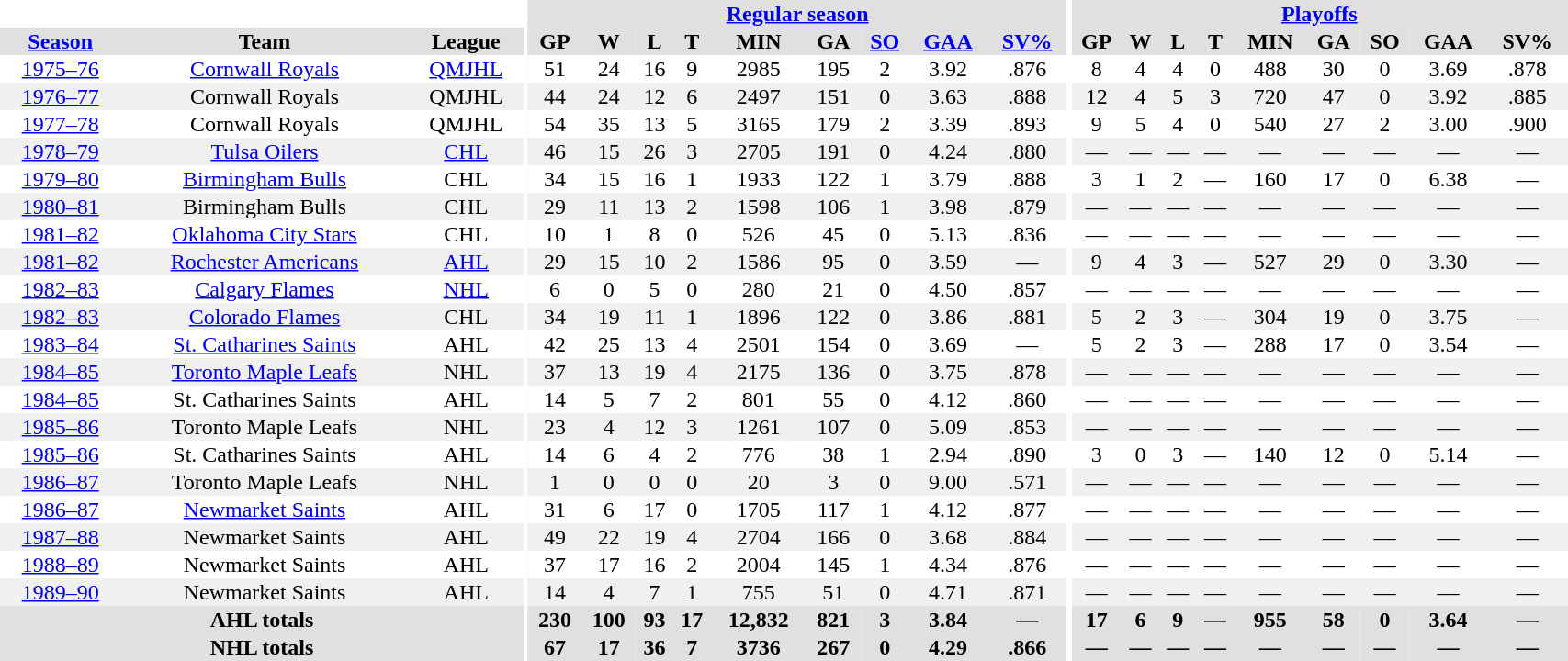<table border="0" cellpadding="1" cellspacing="0" style="width:90%; text-align:center;">
<tr bgcolor="#e0e0e0">
<th colspan="3" bgcolor="#ffffff"></th>
<th rowspan="99" bgcolor="#ffffff"></th>
<th colspan="9" bgcolor="#e0e0e0"><a href='#'>Regular season</a></th>
<th rowspan="99" bgcolor="#ffffff"></th>
<th colspan="9" bgcolor="#e0e0e0"><a href='#'>Playoffs</a></th>
</tr>
<tr bgcolor="#e0e0e0">
<th><a href='#'>Season</a></th>
<th>Team</th>
<th>League</th>
<th>GP</th>
<th>W</th>
<th>L</th>
<th>T</th>
<th>MIN</th>
<th>GA</th>
<th><a href='#'>SO</a></th>
<th><a href='#'>GAA</a></th>
<th><a href='#'>SV%</a></th>
<th>GP</th>
<th>W</th>
<th>L</th>
<th>T</th>
<th>MIN</th>
<th>GA</th>
<th>SO</th>
<th>GAA</th>
<th>SV%</th>
</tr>
<tr>
<td><a href='#'>1975–76</a></td>
<td><a href='#'>Cornwall Royals</a></td>
<td><a href='#'>QMJHL</a></td>
<td>51</td>
<td>24</td>
<td>16</td>
<td>9</td>
<td>2985</td>
<td>195</td>
<td>2</td>
<td>3.92</td>
<td>.876</td>
<td>8</td>
<td>4</td>
<td>4</td>
<td>0</td>
<td>488</td>
<td>30</td>
<td>0</td>
<td>3.69</td>
<td>.878</td>
</tr>
<tr bgcolor="#f0f0f0">
<td><a href='#'>1976–77</a></td>
<td>Cornwall Royals</td>
<td>QMJHL</td>
<td>44</td>
<td>24</td>
<td>12</td>
<td>6</td>
<td>2497</td>
<td>151</td>
<td>0</td>
<td>3.63</td>
<td>.888</td>
<td>12</td>
<td>4</td>
<td>5</td>
<td>3</td>
<td>720</td>
<td>47</td>
<td>0</td>
<td>3.92</td>
<td>.885</td>
</tr>
<tr>
<td><a href='#'>1977–78</a></td>
<td>Cornwall Royals</td>
<td>QMJHL</td>
<td>54</td>
<td>35</td>
<td>13</td>
<td>5</td>
<td>3165</td>
<td>179</td>
<td>2</td>
<td>3.39</td>
<td>.893</td>
<td>9</td>
<td>5</td>
<td>4</td>
<td>0</td>
<td>540</td>
<td>27</td>
<td>2</td>
<td>3.00</td>
<td>.900</td>
</tr>
<tr bgcolor="#f0f0f0">
<td><a href='#'>1978–79</a></td>
<td><a href='#'>Tulsa Oilers</a></td>
<td><a href='#'>CHL</a></td>
<td>46</td>
<td>15</td>
<td>26</td>
<td>3</td>
<td>2705</td>
<td>191</td>
<td>0</td>
<td>4.24</td>
<td>.880</td>
<td>—</td>
<td>—</td>
<td>—</td>
<td>—</td>
<td>—</td>
<td>—</td>
<td>—</td>
<td>—</td>
<td>—</td>
</tr>
<tr>
<td><a href='#'>1979–80</a></td>
<td><a href='#'>Birmingham Bulls</a></td>
<td>CHL</td>
<td>34</td>
<td>15</td>
<td>16</td>
<td>1</td>
<td>1933</td>
<td>122</td>
<td>1</td>
<td>3.79</td>
<td>.888</td>
<td>3</td>
<td>1</td>
<td>2</td>
<td>—</td>
<td>160</td>
<td>17</td>
<td>0</td>
<td>6.38</td>
<td>—</td>
</tr>
<tr bgcolor="#f0f0f0">
<td><a href='#'>1980–81</a></td>
<td>Birmingham Bulls</td>
<td>CHL</td>
<td>29</td>
<td>11</td>
<td>13</td>
<td>2</td>
<td>1598</td>
<td>106</td>
<td>1</td>
<td>3.98</td>
<td>.879</td>
<td>—</td>
<td>—</td>
<td>—</td>
<td>—</td>
<td>—</td>
<td>—</td>
<td>—</td>
<td>—</td>
<td>—</td>
</tr>
<tr>
<td><a href='#'>1981–82</a></td>
<td><a href='#'>Oklahoma City Stars</a></td>
<td>CHL</td>
<td>10</td>
<td>1</td>
<td>8</td>
<td>0</td>
<td>526</td>
<td>45</td>
<td>0</td>
<td>5.13</td>
<td>.836</td>
<td>—</td>
<td>—</td>
<td>—</td>
<td>—</td>
<td>—</td>
<td>—</td>
<td>—</td>
<td>—</td>
<td>—</td>
</tr>
<tr bgcolor="#f0f0f0">
<td><a href='#'>1981–82</a></td>
<td><a href='#'>Rochester Americans</a></td>
<td><a href='#'>AHL</a></td>
<td>29</td>
<td>15</td>
<td>10</td>
<td>2</td>
<td>1586</td>
<td>95</td>
<td>0</td>
<td>3.59</td>
<td>—</td>
<td>9</td>
<td>4</td>
<td>3</td>
<td>—</td>
<td>527</td>
<td>29</td>
<td>0</td>
<td>3.30</td>
<td>—</td>
</tr>
<tr>
<td><a href='#'>1982–83</a></td>
<td><a href='#'>Calgary Flames</a></td>
<td><a href='#'>NHL</a></td>
<td>6</td>
<td>0</td>
<td>5</td>
<td>0</td>
<td>280</td>
<td>21</td>
<td>0</td>
<td>4.50</td>
<td>.857</td>
<td>—</td>
<td>—</td>
<td>—</td>
<td>—</td>
<td>—</td>
<td>—</td>
<td>—</td>
<td>—</td>
<td>—</td>
</tr>
<tr bgcolor="#f0f0f0">
<td><a href='#'>1982–83</a></td>
<td><a href='#'>Colorado Flames</a></td>
<td>CHL</td>
<td>34</td>
<td>19</td>
<td>11</td>
<td>1</td>
<td>1896</td>
<td>122</td>
<td>0</td>
<td>3.86</td>
<td>.881</td>
<td>5</td>
<td>2</td>
<td>3</td>
<td>—</td>
<td>304</td>
<td>19</td>
<td>0</td>
<td>3.75</td>
<td>—</td>
</tr>
<tr>
<td><a href='#'>1983–84</a></td>
<td><a href='#'>St. Catharines Saints</a></td>
<td>AHL</td>
<td>42</td>
<td>25</td>
<td>13</td>
<td>4</td>
<td>2501</td>
<td>154</td>
<td>0</td>
<td>3.69</td>
<td>—</td>
<td>5</td>
<td>2</td>
<td>3</td>
<td>—</td>
<td>288</td>
<td>17</td>
<td>0</td>
<td>3.54</td>
<td>—</td>
</tr>
<tr bgcolor="#f0f0f0">
<td><a href='#'>1984–85</a></td>
<td><a href='#'>Toronto Maple Leafs</a></td>
<td>NHL</td>
<td>37</td>
<td>13</td>
<td>19</td>
<td>4</td>
<td>2175</td>
<td>136</td>
<td>0</td>
<td>3.75</td>
<td>.878</td>
<td>—</td>
<td>—</td>
<td>—</td>
<td>—</td>
<td>—</td>
<td>—</td>
<td>—</td>
<td>—</td>
<td>—</td>
</tr>
<tr>
<td><a href='#'>1984–85</a></td>
<td>St. Catharines Saints</td>
<td>AHL</td>
<td>14</td>
<td>5</td>
<td>7</td>
<td>2</td>
<td>801</td>
<td>55</td>
<td>0</td>
<td>4.12</td>
<td>.860</td>
<td>—</td>
<td>—</td>
<td>—</td>
<td>—</td>
<td>—</td>
<td>—</td>
<td>—</td>
<td>—</td>
<td>—</td>
</tr>
<tr bgcolor="#f0f0f0">
<td><a href='#'>1985–86</a></td>
<td>Toronto Maple Leafs</td>
<td>NHL</td>
<td>23</td>
<td>4</td>
<td>12</td>
<td>3</td>
<td>1261</td>
<td>107</td>
<td>0</td>
<td>5.09</td>
<td>.853</td>
<td>—</td>
<td>—</td>
<td>—</td>
<td>—</td>
<td>—</td>
<td>—</td>
<td>—</td>
<td>—</td>
<td>—</td>
</tr>
<tr>
<td><a href='#'>1985–86</a></td>
<td>St. Catharines Saints</td>
<td>AHL</td>
<td>14</td>
<td>6</td>
<td>4</td>
<td>2</td>
<td>776</td>
<td>38</td>
<td>1</td>
<td>2.94</td>
<td>.890</td>
<td>3</td>
<td>0</td>
<td>3</td>
<td>—</td>
<td>140</td>
<td>12</td>
<td>0</td>
<td>5.14</td>
<td>—</td>
</tr>
<tr bgcolor="#f0f0f0">
<td><a href='#'>1986–87</a></td>
<td>Toronto Maple Leafs</td>
<td>NHL</td>
<td>1</td>
<td>0</td>
<td>0</td>
<td>0</td>
<td>20</td>
<td>3</td>
<td>0</td>
<td>9.00</td>
<td>.571</td>
<td>—</td>
<td>—</td>
<td>—</td>
<td>—</td>
<td>—</td>
<td>—</td>
<td>—</td>
<td>—</td>
<td>—</td>
</tr>
<tr>
<td><a href='#'>1986–87</a></td>
<td><a href='#'>Newmarket Saints</a></td>
<td>AHL</td>
<td>31</td>
<td>6</td>
<td>17</td>
<td>0</td>
<td>1705</td>
<td>117</td>
<td>1</td>
<td>4.12</td>
<td>.877</td>
<td>—</td>
<td>—</td>
<td>—</td>
<td>—</td>
<td>—</td>
<td>—</td>
<td>—</td>
<td>—</td>
<td>—</td>
</tr>
<tr bgcolor="#f0f0f0">
<td><a href='#'>1987–88</a></td>
<td>Newmarket Saints</td>
<td>AHL</td>
<td>49</td>
<td>22</td>
<td>19</td>
<td>4</td>
<td>2704</td>
<td>166</td>
<td>0</td>
<td>3.68</td>
<td>.884</td>
<td>—</td>
<td>—</td>
<td>—</td>
<td>—</td>
<td>—</td>
<td>—</td>
<td>—</td>
<td>—</td>
<td>—</td>
</tr>
<tr>
<td><a href='#'>1988–89</a></td>
<td>Newmarket Saints</td>
<td>AHL</td>
<td>37</td>
<td>17</td>
<td>16</td>
<td>2</td>
<td>2004</td>
<td>145</td>
<td>1</td>
<td>4.34</td>
<td>.876</td>
<td>—</td>
<td>—</td>
<td>—</td>
<td>—</td>
<td>—</td>
<td>—</td>
<td>—</td>
<td>—</td>
<td>—</td>
</tr>
<tr bgcolor="#f0f0f0">
<td><a href='#'>1989–90</a></td>
<td>Newmarket Saints</td>
<td>AHL</td>
<td>14</td>
<td>4</td>
<td>7</td>
<td>1</td>
<td>755</td>
<td>51</td>
<td>0</td>
<td>4.71</td>
<td>.871</td>
<td>—</td>
<td>—</td>
<td>—</td>
<td>—</td>
<td>—</td>
<td>—</td>
<td>—</td>
<td>—</td>
<td>—</td>
</tr>
<tr bgcolor="#e0e0e0">
<th colspan=3>AHL totals</th>
<th>230</th>
<th>100</th>
<th>93</th>
<th>17</th>
<th>12,832</th>
<th>821</th>
<th>3</th>
<th>3.84</th>
<th>—</th>
<th>17</th>
<th>6</th>
<th>9</th>
<th>—</th>
<th>955</th>
<th>58</th>
<th>0</th>
<th>3.64</th>
<th>—</th>
</tr>
<tr bgcolor="#e0e0e0">
<th colspan=3>NHL totals</th>
<th>67</th>
<th>17</th>
<th>36</th>
<th>7</th>
<th>3736</th>
<th>267</th>
<th>0</th>
<th>4.29</th>
<th>.866</th>
<th>—</th>
<th>—</th>
<th>—</th>
<th>—</th>
<th>—</th>
<th>—</th>
<th>—</th>
<th>—</th>
<th>—</th>
</tr>
</table>
